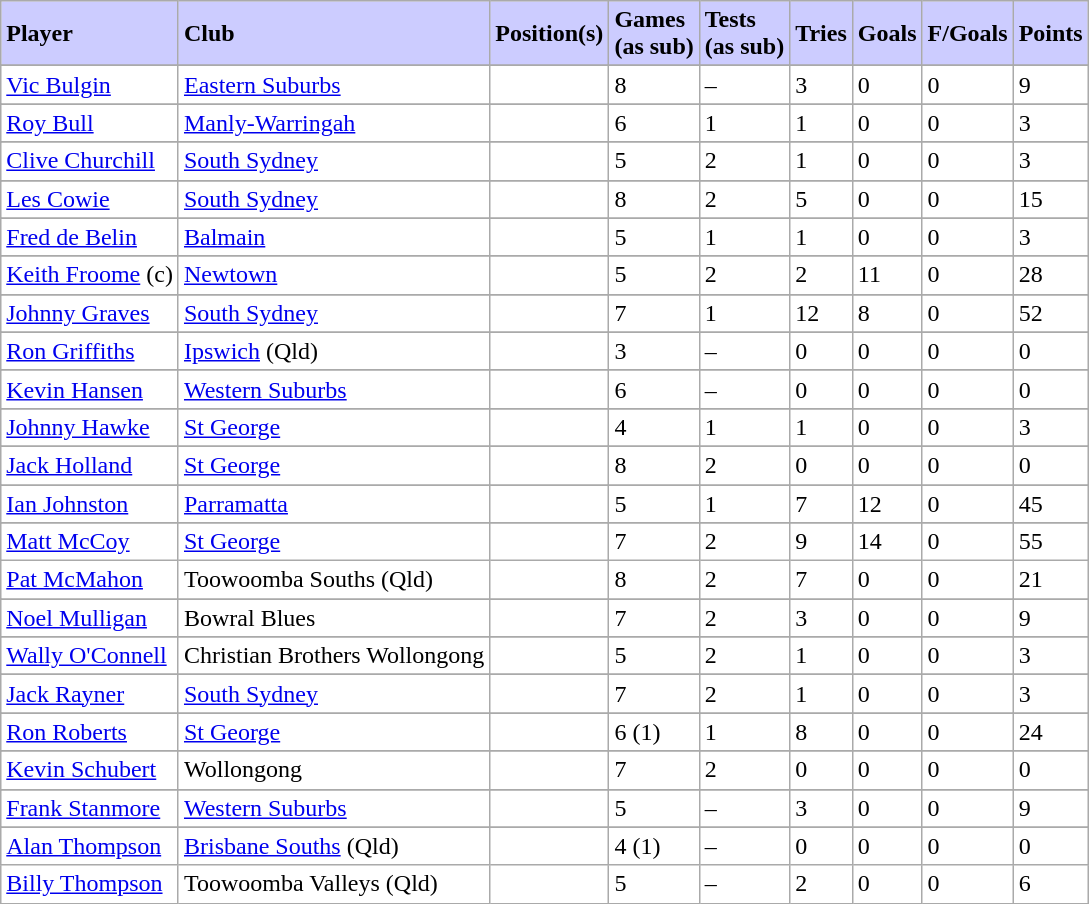<table class=wikitable>
<tr bgcolor="#CCCCFF">
<td><strong>Player</strong></td>
<td><strong>Club</strong></td>
<td><strong>Position(s)</strong></td>
<td><strong>Games<br>(as sub)</strong></td>
<td><strong>Tests<br>(as sub)</strong></td>
<td><strong>Tries</strong></td>
<td><strong>Goals</strong></td>
<td><strong>F/Goals</strong></td>
<td><strong>Points</strong></td>
</tr>
<tr>
</tr>
<tr bgcolor="#FFFFFF">
<td><a href='#'>Vic Bulgin</a></td>
<td> <a href='#'>Eastern Suburbs</a></td>
<td></td>
<td>8</td>
<td>–</td>
<td>3</td>
<td>0</td>
<td>0</td>
<td>9</td>
</tr>
<tr>
</tr>
<tr bgcolor="#FFFFFF">
<td><a href='#'>Roy Bull</a></td>
<td> <a href='#'>Manly-Warringah</a></td>
<td></td>
<td>6</td>
<td>1</td>
<td>1</td>
<td>0</td>
<td>0</td>
<td>3</td>
</tr>
<tr>
</tr>
<tr bgcolor="#FFFFFF">
<td><a href='#'>Clive Churchill</a></td>
<td> <a href='#'>South Sydney</a></td>
<td></td>
<td>5</td>
<td>2</td>
<td>1</td>
<td>0</td>
<td>0</td>
<td>3</td>
</tr>
<tr>
</tr>
<tr bgcolor="#FFFFFF">
<td><a href='#'>Les Cowie</a></td>
<td> <a href='#'>South Sydney</a></td>
<td></td>
<td>8</td>
<td>2</td>
<td>5</td>
<td>0</td>
<td>0</td>
<td>15</td>
</tr>
<tr>
</tr>
<tr bgcolor="#FFFFFF">
<td><a href='#'>Fred de Belin</a></td>
<td> <a href='#'>Balmain</a></td>
<td></td>
<td>5</td>
<td>1</td>
<td>1</td>
<td>0</td>
<td>0</td>
<td>3</td>
</tr>
<tr>
</tr>
<tr bgcolor="#FFFFFF">
<td><a href='#'>Keith Froome</a> (c)</td>
<td> <a href='#'>Newtown</a></td>
<td></td>
<td>5</td>
<td>2</td>
<td>2</td>
<td>11</td>
<td>0</td>
<td>28</td>
</tr>
<tr>
</tr>
<tr bgcolor="#FFFFFF">
<td><a href='#'>Johnny Graves</a></td>
<td> <a href='#'>South Sydney</a></td>
<td></td>
<td>7</td>
<td>1</td>
<td>12</td>
<td>8</td>
<td>0</td>
<td>52</td>
</tr>
<tr>
</tr>
<tr bgcolor="#FFFFFF">
<td><a href='#'>Ron Griffiths</a></td>
<td> <a href='#'>Ipswich</a> (Qld)</td>
<td></td>
<td>3</td>
<td>–</td>
<td>0</td>
<td>0</td>
<td>0</td>
<td>0</td>
</tr>
<tr>
</tr>
<tr bgcolor="#FFFFFF">
<td><a href='#'>Kevin Hansen</a></td>
<td> <a href='#'>Western Suburbs</a></td>
<td></td>
<td>6</td>
<td>–</td>
<td>0</td>
<td>0</td>
<td>0</td>
<td>0</td>
</tr>
<tr>
</tr>
<tr bgcolor="#FFFFFF">
<td><a href='#'>Johnny Hawke</a></td>
<td> <a href='#'>St George</a></td>
<td></td>
<td>4</td>
<td>1</td>
<td>1</td>
<td>0</td>
<td>0</td>
<td>3</td>
</tr>
<tr>
</tr>
<tr bgcolor="#FFFFFF">
<td><a href='#'>Jack Holland</a></td>
<td> <a href='#'>St George</a></td>
<td></td>
<td>8</td>
<td>2</td>
<td>0</td>
<td>0</td>
<td>0</td>
<td>0</td>
</tr>
<tr>
</tr>
<tr bgcolor="#FFFFFF">
<td><a href='#'>Ian Johnston</a></td>
<td> <a href='#'>Parramatta</a></td>
<td></td>
<td>5</td>
<td>1</td>
<td>7</td>
<td>12</td>
<td>0</td>
<td>45</td>
</tr>
<tr>
</tr>
<tr bgcolor="#FFFFFF">
<td><a href='#'>Matt McCoy</a></td>
<td> <a href='#'>St George</a></td>
<td></td>
<td>7</td>
<td>2</td>
<td>9</td>
<td>14</td>
<td>0</td>
<td>55</td>
</tr>
<tr bgcolor="#FFFFFF">
<td><a href='#'>Pat McMahon</a></td>
<td> Toowoomba Souths (Qld)</td>
<td></td>
<td>8</td>
<td>2</td>
<td>7</td>
<td>0</td>
<td>0</td>
<td>21</td>
</tr>
<tr>
</tr>
<tr bgcolor="#FFFFFF">
<td><a href='#'>Noel Mulligan</a></td>
<td> Bowral Blues</td>
<td></td>
<td>7</td>
<td>2</td>
<td>3</td>
<td>0</td>
<td>0</td>
<td>9</td>
</tr>
<tr>
</tr>
<tr bgcolor="#FFFFFF">
<td><a href='#'>Wally O'Connell</a></td>
<td> Christian Brothers Wollongong</td>
<td></td>
<td>5</td>
<td>2</td>
<td>1</td>
<td>0</td>
<td>0</td>
<td>3</td>
</tr>
<tr>
</tr>
<tr bgcolor="#FFFFFF">
<td><a href='#'>Jack Rayner</a></td>
<td> <a href='#'>South Sydney</a></td>
<td></td>
<td>7</td>
<td>2</td>
<td>1</td>
<td>0</td>
<td>0</td>
<td>3</td>
</tr>
<tr>
</tr>
<tr bgcolor="#FFFFFF">
<td><a href='#'>Ron Roberts</a></td>
<td> <a href='#'>St George</a></td>
<td></td>
<td>6 (1)</td>
<td>1</td>
<td>8</td>
<td>0</td>
<td>0</td>
<td>24</td>
</tr>
<tr>
</tr>
<tr bgcolor="#FFFFFF">
<td><a href='#'>Kevin Schubert</a></td>
<td> Wollongong</td>
<td></td>
<td>7</td>
<td>2</td>
<td>0</td>
<td>0</td>
<td>0</td>
<td>0</td>
</tr>
<tr>
</tr>
<tr bgcolor="#FFFFFF">
<td><a href='#'>Frank Stanmore</a></td>
<td> <a href='#'>Western Suburbs</a></td>
<td></td>
<td>5</td>
<td>–</td>
<td>3</td>
<td>0</td>
<td>0</td>
<td>9</td>
</tr>
<tr>
</tr>
<tr>
</tr>
<tr bgcolor="#FFFFFF">
<td><a href='#'>Alan Thompson</a></td>
<td> <a href='#'>Brisbane Souths</a> (Qld)</td>
<td></td>
<td>4 (1)</td>
<td>–</td>
<td>0</td>
<td>0</td>
<td>0</td>
<td>0</td>
</tr>
<tr bgcolor="#FFFFFF">
<td><a href='#'>Billy Thompson</a></td>
<td> Toowoomba Valleys (Qld)</td>
<td></td>
<td>5</td>
<td>–</td>
<td>2</td>
<td>0</td>
<td>0</td>
<td>6</td>
</tr>
</table>
